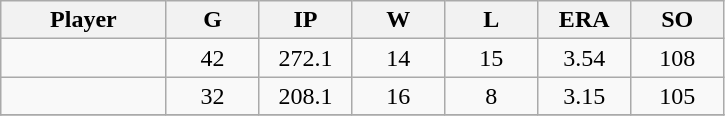<table class="wikitable sortable">
<tr>
<th bgcolor="#DDDDFF" width="16%">Player</th>
<th bgcolor="#DDDDFF" width="9%">G</th>
<th bgcolor="#DDDDFF" width="9%">IP</th>
<th bgcolor="#DDDDFF" width="9%">W</th>
<th bgcolor="#DDDDFF" width="9%">L</th>
<th bgcolor="#DDDDFF" width="9%">ERA</th>
<th bgcolor="#DDDDFF" width="9%">SO</th>
</tr>
<tr align="center">
<td></td>
<td>42</td>
<td>272.1</td>
<td>14</td>
<td>15</td>
<td>3.54</td>
<td>108</td>
</tr>
<tr align="center">
<td></td>
<td>32</td>
<td>208.1</td>
<td>16</td>
<td>8</td>
<td>3.15</td>
<td>105</td>
</tr>
<tr align="center">
</tr>
</table>
